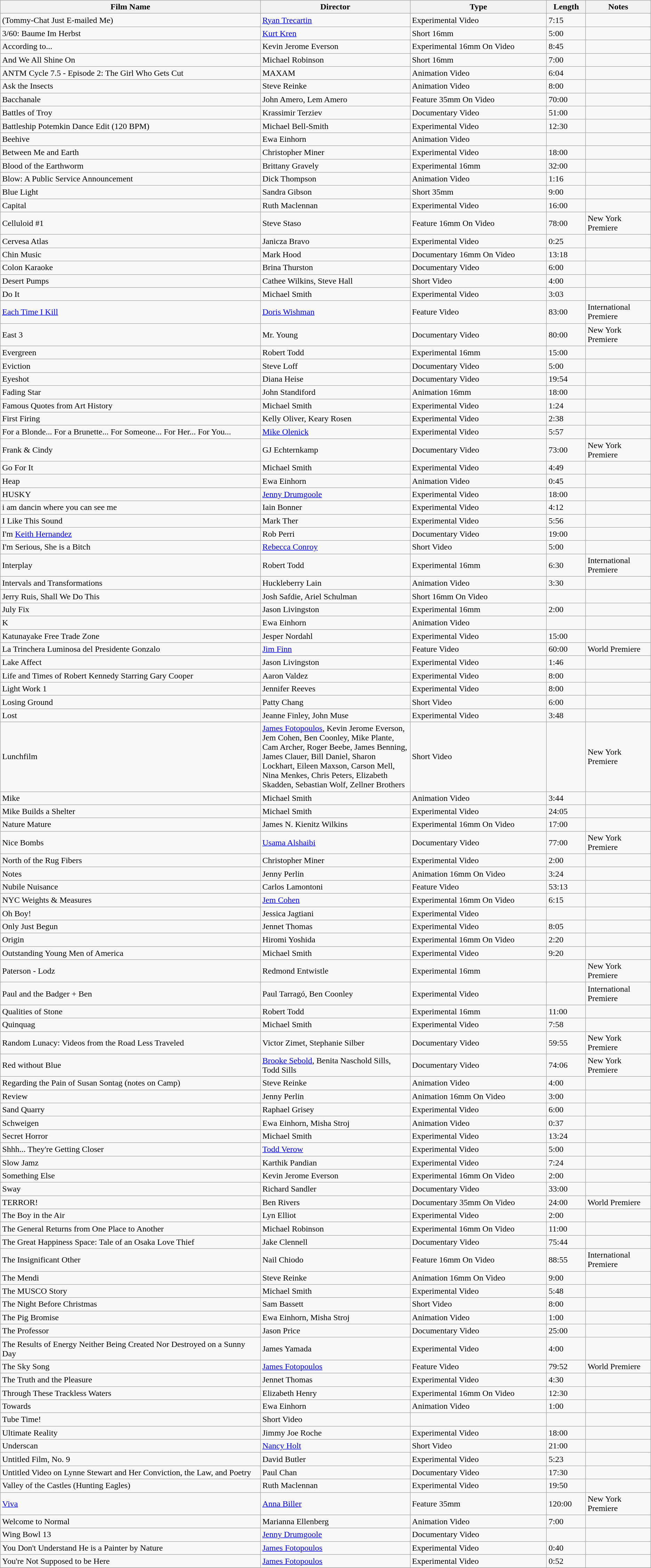<table class="wikitable">
<tr>
<th width="40%">Film Name</th>
<th width="23%">Director</th>
<th width="21%">Type</th>
<th width="6%">Length</th>
<th width="10%">Notes</th>
</tr>
<tr>
<td>(Tommy-Chat Just E-mailed Me)</td>
<td><a href='#'>Ryan Trecartin</a></td>
<td>Experimental	Video</td>
<td>7:15</td>
</tr>
<tr>
<td>3/60: Baume Im Herbst</td>
<td><a href='#'>Kurt Kren</a></td>
<td>Short 16mm</td>
<td>5:00</td>
<td></td>
</tr>
<tr>
<td>According to...</td>
<td>Kevin Jerome Everson</td>
<td>Experimental 16mm On Video</td>
<td>8:45</td>
<td></td>
</tr>
<tr>
<td>And We All Shine On</td>
<td>Michael Robinson</td>
<td>Short 16mm</td>
<td>7:00</td>
<td></td>
</tr>
<tr>
<td>ANTM Cycle 7.5 - Episode 2: The Girl Who Gets Cut</td>
<td>MAXAM</td>
<td>Animation Video</td>
<td>6:04</td>
<td></td>
</tr>
<tr>
<td>Ask the Insects</td>
<td>Steve Reinke</td>
<td>Animation Video</td>
<td>8:00</td>
<td></td>
</tr>
<tr>
<td>Bacchanale</td>
<td>John Amero, Lem Amero</td>
<td>Feature 35mm On Video</td>
<td>70:00</td>
<td></td>
</tr>
<tr>
<td>Battles of Troy</td>
<td>Krassimir Terziev</td>
<td>Documentary Video</td>
<td>51:00</td>
<td></td>
</tr>
<tr>
<td>Battleship Potemkin Dance Edit (120 BPM)</td>
<td>Michael Bell-Smith</td>
<td>Experimental Video</td>
<td>12:30</td>
<td></td>
</tr>
<tr>
<td>Beehive</td>
<td>Ewa Einhorn</td>
<td>Animation Video</td>
<td></td>
<td></td>
</tr>
<tr>
<td>Between Me and Earth</td>
<td>Christopher Miner</td>
<td>Experimental Video</td>
<td>18:00</td>
<td></td>
</tr>
<tr>
<td>Blood of the Earthworm</td>
<td>Brittany Gravely</td>
<td>Experimental 16mm</td>
<td>32:00</td>
<td></td>
</tr>
<tr>
<td>Blow: A Public Service Announcement</td>
<td>Dick Thompson</td>
<td>Animation Video</td>
<td>1:16</td>
<td></td>
</tr>
<tr>
<td>Blue Light</td>
<td>Sandra Gibson</td>
<td>Short 35mm</td>
<td>9:00</td>
<td></td>
</tr>
<tr>
<td>Capital</td>
<td>Ruth Maclennan</td>
<td>Experimental Video</td>
<td>16:00</td>
<td></td>
</tr>
<tr>
<td>Celluloid #1</td>
<td>Steve Staso</td>
<td>Feature 16mm On Video</td>
<td>78:00</td>
<td>New York Premiere</td>
</tr>
<tr>
<td>Cervesa Atlas</td>
<td>Janicza Bravo</td>
<td>Experimental Video</td>
<td>0:25</td>
<td></td>
</tr>
<tr>
<td>Chin Music</td>
<td>Mark Hood</td>
<td>Documentary 16mm On Video</td>
<td>13:18</td>
<td></td>
</tr>
<tr>
<td>Colon Karaoke</td>
<td>Brina Thurston</td>
<td>Documentary Video</td>
<td>6:00</td>
<td></td>
</tr>
<tr>
<td>Desert Pumps</td>
<td>Cathee Wilkins, Steve Hall</td>
<td>Short Video</td>
<td>4:00</td>
<td></td>
</tr>
<tr>
<td>Do It</td>
<td>Michael Smith</td>
<td>Experimental Video</td>
<td>3:03</td>
<td></td>
</tr>
<tr>
<td><a href='#'>Each Time I Kill</a></td>
<td><a href='#'>Doris Wishman</a></td>
<td>Feature Video</td>
<td>83:00</td>
<td>International Premiere</td>
</tr>
<tr>
<td>East 3</td>
<td>Mr. Young</td>
<td>Documentary Video</td>
<td>80:00</td>
<td>New York Premiere</td>
</tr>
<tr>
<td>Evergreen</td>
<td>Robert Todd</td>
<td>Experimental 16mm</td>
<td>15:00</td>
<td></td>
</tr>
<tr>
<td>Eviction</td>
<td>Steve Loff</td>
<td>Documentary Video</td>
<td>5:00</td>
<td></td>
</tr>
<tr>
<td>Eyeshot</td>
<td>Diana Heise</td>
<td>Documentary Video</td>
<td>19:54</td>
<td></td>
</tr>
<tr>
<td>Fading Star</td>
<td>John Standiford</td>
<td>Animation 16mm</td>
<td>18:00</td>
<td></td>
</tr>
<tr>
<td>Famous Quotes from Art History</td>
<td>Michael Smith</td>
<td>Experimental Video</td>
<td>1:24</td>
<td></td>
</tr>
<tr>
<td>First Firing</td>
<td>Kelly Oliver, Keary Rosen</td>
<td>Experimental Video</td>
<td>2:38</td>
<td></td>
</tr>
<tr>
<td>For a Blonde... For a Brunette... For Someone... For Her... For You...</td>
<td><a href='#'>Mike Olenick</a></td>
<td>Experimental Video</td>
<td>5:57</td>
<td></td>
</tr>
<tr>
<td>Frank & Cindy</td>
<td>GJ Echternkamp</td>
<td>Documentary Video</td>
<td>73:00</td>
<td>New York Premiere</td>
</tr>
<tr>
<td>Go For It</td>
<td>Michael Smith</td>
<td>Experimental Video</td>
<td>4:49</td>
<td></td>
</tr>
<tr>
<td>Heap</td>
<td>Ewa Einhorn</td>
<td>Animation Video</td>
<td>0:45</td>
<td></td>
</tr>
<tr>
<td>HUSKY</td>
<td><a href='#'>Jenny Drumgoole</a></td>
<td>Experimental Video</td>
<td>18:00</td>
<td></td>
</tr>
<tr>
<td>i am dancin where you can see me</td>
<td>Iain Bonner</td>
<td>Experimental Video</td>
<td>4:12</td>
<td></td>
</tr>
<tr>
<td>I Like This Sound</td>
<td>Mark Ther</td>
<td>Experimental Video</td>
<td>5:56</td>
<td></td>
</tr>
<tr>
<td>I'm <a href='#'>Keith Hernandez</a></td>
<td>Rob Perri</td>
<td>Documentary Video</td>
<td>19:00</td>
<td></td>
</tr>
<tr>
<td>I'm Serious, She is a Bitch</td>
<td><a href='#'>Rebecca Conroy</a></td>
<td>Short Video</td>
<td>5:00</td>
<td></td>
</tr>
<tr>
<td>Interplay</td>
<td>Robert Todd</td>
<td>Experimental 16mm</td>
<td>6:30</td>
<td>International Premiere</td>
</tr>
<tr>
<td>Intervals and Transformations</td>
<td>Huckleberry Lain</td>
<td>Animation Video</td>
<td>3:30</td>
<td></td>
</tr>
<tr>
<td>Jerry Ruis, Shall We Do This</td>
<td>Josh Safdie, Ariel Schulman</td>
<td>Short 16mm On Video</td>
<td></td>
<td></td>
</tr>
<tr>
<td>July Fix</td>
<td>Jason Livingston</td>
<td>Experimental 16mm</td>
<td>2:00</td>
<td></td>
</tr>
<tr>
<td>K</td>
<td>Ewa Einhorn</td>
<td>Animation Video</td>
<td></td>
<td></td>
</tr>
<tr>
<td>Katunayake Free Trade Zone</td>
<td>Jesper Nordahl</td>
<td>Experimental Video</td>
<td>15:00</td>
<td></td>
</tr>
<tr>
<td>La Trinchera Luminosa del Presidente Gonzalo</td>
<td><a href='#'>Jim Finn</a></td>
<td>Feature Video</td>
<td>60:00</td>
<td>World Premiere</td>
</tr>
<tr>
<td>Lake Affect</td>
<td>Jason Livingston</td>
<td>Experimental Video</td>
<td>1:46</td>
<td></td>
</tr>
<tr>
<td>Life and Times of Robert Kennedy Starring Gary Cooper</td>
<td>Aaron Valdez</td>
<td>Experimental Video</td>
<td>8:00</td>
<td></td>
</tr>
<tr>
<td>Light Work 1</td>
<td>Jennifer Reeves</td>
<td>Experimental Video</td>
<td>8:00</td>
<td></td>
</tr>
<tr>
<td>Losing Ground</td>
<td>Patty Chang</td>
<td>Short Video</td>
<td>6:00</td>
<td></td>
</tr>
<tr>
<td>Lost</td>
<td>Jeanne Finley, John Muse</td>
<td>Experimental Video</td>
<td>3:48</td>
<td></td>
</tr>
<tr>
<td>Lunchfilm</td>
<td><a href='#'>James Fotopoulos</a>, Kevin Jerome Everson, Jem Cohen, Ben Coonley, Mike Plante, Cam Archer, Roger Beebe, James Benning, James Clauer, Bill Daniel, Sharon Lockhart, Eileen Maxson, Carson Mell, Nina Menkes, Chris Peters, Elizabeth Skadden, Sebastian Wolf, Zellner Brothers</td>
<td>Short Video</td>
<td></td>
<td>New York Premiere</td>
</tr>
<tr>
<td>Mike</td>
<td>Michael Smith</td>
<td>Animation Video</td>
<td>3:44</td>
<td></td>
</tr>
<tr>
<td>Mike Builds a Shelter</td>
<td>Michael Smith</td>
<td>Experimental Video</td>
<td>24:05</td>
<td></td>
</tr>
<tr>
<td>Nature Mature</td>
<td>James N. Kienitz Wilkins</td>
<td>Experimental 16mm On Video</td>
<td>17:00</td>
<td></td>
</tr>
<tr>
<td>Nice Bombs</td>
<td><a href='#'>Usama Alshaibi</a></td>
<td>Documentary Video</td>
<td>77:00</td>
<td>New York Premiere</td>
</tr>
<tr>
<td>North of the Rug Fibers</td>
<td>Christopher Miner</td>
<td>Experimental Video</td>
<td>2:00</td>
<td></td>
</tr>
<tr>
<td>Notes</td>
<td>Jenny Perlin</td>
<td>Animation 16mm On Video</td>
<td>3:24</td>
<td></td>
</tr>
<tr>
<td>Nubile Nuisance</td>
<td>Carlos Lamontoni</td>
<td>Feature Video</td>
<td>53:13</td>
<td></td>
</tr>
<tr>
<td>NYC Weights & Measures</td>
<td><a href='#'>Jem Cohen</a></td>
<td>Experimental 16mm On Video</td>
<td>6:15</td>
<td></td>
</tr>
<tr>
<td>Oh Boy!</td>
<td>Jessica Jagtiani</td>
<td>Experimental Video</td>
<td></td>
<td></td>
</tr>
<tr>
<td>Only Just Begun</td>
<td>Jennet Thomas</td>
<td>Experimental Video</td>
<td>8:05</td>
<td></td>
</tr>
<tr>
<td>Origin</td>
<td>Hiromi Yoshida</td>
<td>Experimental 16mm On Video</td>
<td>2:20</td>
<td></td>
</tr>
<tr>
<td>Outstanding Young Men of America</td>
<td>Michael Smith</td>
<td>Experimental Video</td>
<td>9:20</td>
<td></td>
</tr>
<tr>
<td>Paterson - Lodz</td>
<td>Redmond Entwistle</td>
<td>Experimental 16mm</td>
<td></td>
<td>New York Premiere</td>
</tr>
<tr>
<td>Paul and the Badger + Ben</td>
<td>Paul Tarragó, Ben Coonley</td>
<td>Experimental Video</td>
<td></td>
<td>International Premiere</td>
</tr>
<tr>
<td>Qualities of Stone</td>
<td>Robert Todd</td>
<td>Experimental 16mm</td>
<td>11:00</td>
<td></td>
</tr>
<tr>
<td>Quinquag</td>
<td>Michael Smith</td>
<td>Experimental Video</td>
<td>7:58</td>
<td></td>
</tr>
<tr>
<td>Random Lunacy: Videos from the Road Less Traveled</td>
<td>Victor Zimet, Stephanie Silber</td>
<td>Documentary Video</td>
<td>59:55</td>
<td>New York Premiere</td>
</tr>
<tr>
<td>Red without Blue</td>
<td><a href='#'>Brooke Sebold</a>, Benita Naschold Sills, Todd Sills</td>
<td>Documentary Video</td>
<td>74:06</td>
<td>New York Premiere</td>
</tr>
<tr>
<td>Regarding the Pain of Susan Sontag (notes on Camp)</td>
<td>Steve Reinke</td>
<td>Animation Video</td>
<td>4:00</td>
<td></td>
</tr>
<tr>
<td>Review</td>
<td>Jenny Perlin</td>
<td>Animation 16mm On Video</td>
<td>3:00</td>
<td></td>
</tr>
<tr>
<td>Sand Quarry</td>
<td>Raphael Grisey</td>
<td>Experimental Video</td>
<td>6:00</td>
<td></td>
</tr>
<tr>
<td>Schweigen</td>
<td>Ewa Einhorn, Misha Stroj</td>
<td>Animation Video</td>
<td>0:37</td>
<td></td>
</tr>
<tr>
<td>Secret Horror</td>
<td>Michael Smith</td>
<td>Experimental Video</td>
<td>13:24</td>
<td></td>
</tr>
<tr>
<td>Shhh... They're Getting Closer</td>
<td><a href='#'>Todd Verow</a></td>
<td>Experimental Video</td>
<td>5:00</td>
<td></td>
</tr>
<tr>
<td>Slow Jamz</td>
<td>Karthik Pandian</td>
<td>Experimental Video</td>
<td>7:24</td>
<td></td>
</tr>
<tr>
<td>Something Else</td>
<td>Kevin Jerome Everson</td>
<td>Experimental 16mm On Video</td>
<td>2:00</td>
<td></td>
</tr>
<tr>
<td>Sway</td>
<td>Richard Sandler</td>
<td>Documentary Video</td>
<td>33:00</td>
<td></td>
</tr>
<tr>
<td>TERROR!</td>
<td>Ben Rivers</td>
<td>Documentary 35mm On Video</td>
<td>24:00</td>
<td>World Premiere</td>
</tr>
<tr>
<td>The Boy in the Air</td>
<td>Lyn Elliot</td>
<td>Experimental Video</td>
<td>2:00</td>
<td></td>
</tr>
<tr>
<td>The General Returns from One Place to Another</td>
<td>Michael Robinson</td>
<td>Experimental 16mm On Video</td>
<td>11:00</td>
<td></td>
</tr>
<tr>
<td>The Great Happiness Space: Tale of an Osaka Love Thief</td>
<td>Jake Clennell</td>
<td>Documentary Video</td>
<td>75:44</td>
<td></td>
</tr>
<tr>
<td>The Insignificant Other</td>
<td>Nail Chiodo</td>
<td>Feature 16mm On Video</td>
<td>88:55</td>
<td>International Premiere</td>
</tr>
<tr>
<td>The Mendi</td>
<td>Steve Reinke</td>
<td>Animation 16mm On Video</td>
<td>9:00</td>
<td></td>
</tr>
<tr>
<td>The MUSCO Story</td>
<td>Michael Smith</td>
<td>Experimental Video</td>
<td>5:48</td>
<td></td>
</tr>
<tr>
<td>The Night Before Christmas</td>
<td>Sam Bassett</td>
<td>Short Video</td>
<td>8:00</td>
<td></td>
</tr>
<tr>
<td>The Pig Bromise</td>
<td>Ewa Einhorn, Misha Stroj</td>
<td>Animation Video</td>
<td>1:00</td>
<td></td>
</tr>
<tr>
<td>The Professor</td>
<td>Jason Price</td>
<td>Documentary Video</td>
<td>25:00</td>
<td></td>
</tr>
<tr>
<td>The Results of Energy Neither Being Created Nor Destroyed on a Sunny Day</td>
<td>James Yamada</td>
<td>Experimental Video</td>
<td>4:00</td>
<td></td>
</tr>
<tr>
<td>The Sky Song</td>
<td><a href='#'>James Fotopoulos</a></td>
<td>Feature Video</td>
<td>79:52</td>
<td>World Premiere</td>
</tr>
<tr>
<td>The Truth and the Pleasure</td>
<td>Jennet Thomas</td>
<td>Experimental Video</td>
<td>4:30</td>
<td></td>
</tr>
<tr>
<td>Through These Trackless Waters</td>
<td>Elizabeth Henry</td>
<td>Experimental	16mm On Video</td>
<td>12:30</td>
<td></td>
</tr>
<tr>
<td>Towards</td>
<td>Ewa Einhorn</td>
<td>Animation Video</td>
<td>1:00</td>
<td></td>
</tr>
<tr>
<td>Tube Time!</td>
<td>Short Video</td>
<td></td>
<td></td>
<td></td>
</tr>
<tr>
<td>Ultimate Reality</td>
<td>Jimmy Joe Roche</td>
<td>Experimental Video</td>
<td>18:00</td>
<td></td>
</tr>
<tr>
<td>Underscan</td>
<td><a href='#'>Nancy Holt</a></td>
<td>Short Video</td>
<td>21:00</td>
<td></td>
</tr>
<tr>
<td>Untitled Film, No. 9</td>
<td>David Butler</td>
<td>Experimental Video</td>
<td>5:23</td>
<td></td>
</tr>
<tr>
<td>Untitled Video on Lynne Stewart and Her Conviction, the Law, and Poetry</td>
<td>Paul Chan</td>
<td>Documentary Video</td>
<td>17:30</td>
<td></td>
</tr>
<tr>
<td>Valley of the Castles (Hunting Eagles)</td>
<td>Ruth Maclennan</td>
<td>Experimental	Video</td>
<td>19:50</td>
<td></td>
</tr>
<tr>
<td><a href='#'>Viva</a></td>
<td><a href='#'>Anna Biller</a></td>
<td>Feature 35mm</td>
<td>120:00</td>
<td>New York Premiere</td>
</tr>
<tr>
<td>Welcome to Normal</td>
<td>Marianna Ellenberg</td>
<td>Animation Video</td>
<td>7:00</td>
<td></td>
</tr>
<tr>
<td>Wing Bowl 13</td>
<td><a href='#'>Jenny Drumgoole</a></td>
<td>Documentary Video</td>
<td></td>
<td></td>
</tr>
<tr>
<td>You Don't Understand He is a Painter by Nature</td>
<td><a href='#'>James Fotopoulos</a></td>
<td>Experimental Video</td>
<td>0:40</td>
<td></td>
</tr>
<tr>
<td>You're Not Supposed to be Here</td>
<td><a href='#'>James Fotopoulos</a></td>
<td>Experimental Video</td>
<td>0:52</td>
<td></td>
</tr>
<tr>
</tr>
</table>
